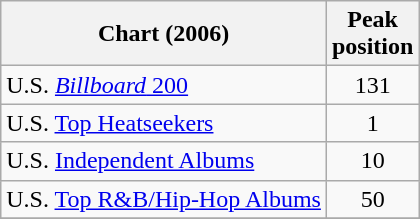<table class="wikitable">
<tr>
<th align="left">Chart (2006)</th>
<th align="left">Peak<br>position</th>
</tr>
<tr>
<td align="left">U.S. <a href='#'><em>Billboard</em> 200</a></td>
<td align="center">131</td>
</tr>
<tr>
<td align="left">U.S. <a href='#'>Top Heatseekers</a></td>
<td align="center">1</td>
</tr>
<tr>
<td align="left">U.S. <a href='#'>Independent Albums</a></td>
<td align="center">10</td>
</tr>
<tr>
<td align="left">U.S. <a href='#'>Top R&B/Hip-Hop Albums</a></td>
<td align="center">50</td>
</tr>
<tr>
</tr>
</table>
